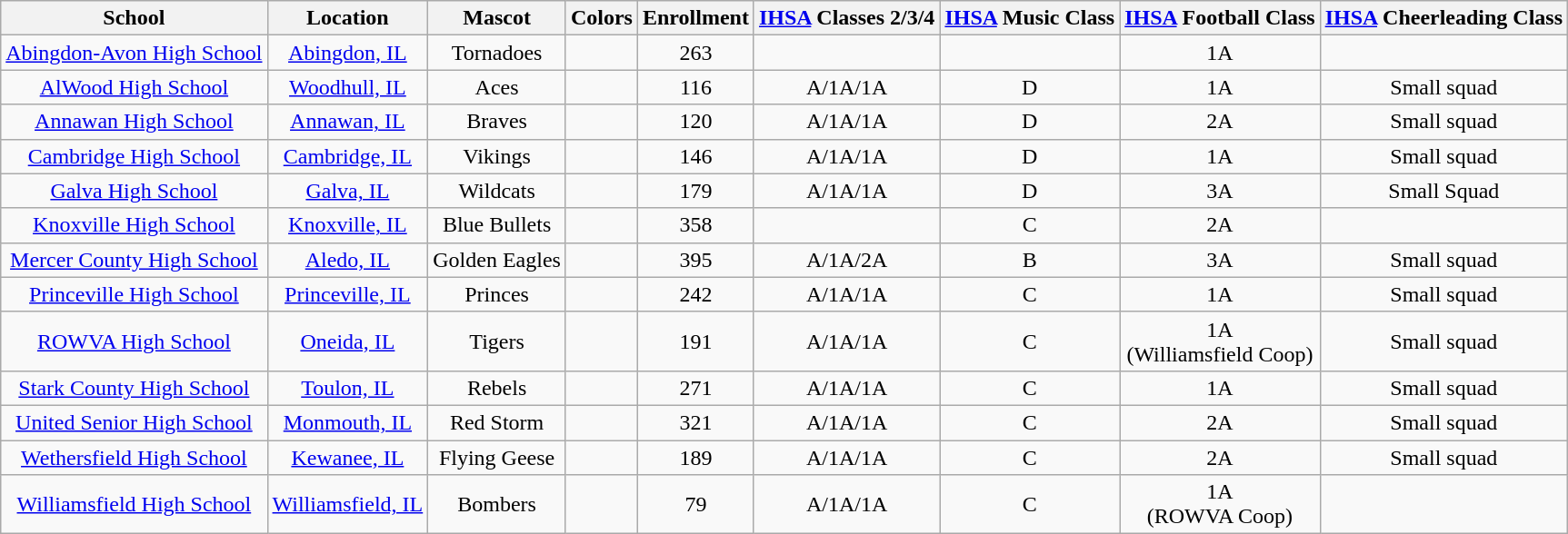<table class="wikitable" style="text-align:center;">
<tr>
<th>School</th>
<th>Location</th>
<th>Mascot</th>
<th>Colors</th>
<th>Enrollment</th>
<th><a href='#'>IHSA</a> Classes 2/3/4</th>
<th><a href='#'>IHSA</a> Music Class</th>
<th><a href='#'>IHSA</a> Football Class</th>
<th><a href='#'>IHSA</a> Cheerleading Class</th>
</tr>
<tr>
<td><a href='#'>Abingdon-Avon High School</a></td>
<td><a href='#'>Abingdon, IL</a></td>
<td>Tornadoes</td>
<td> <br></td>
<td>263</td>
<td></td>
<td></td>
<td>1A</td>
<td></td>
</tr>
<tr>
<td><a href='#'>AlWood High School</a></td>
<td><a href='#'>Woodhull, IL</a></td>
<td>Aces</td>
<td> </td>
<td>116</td>
<td>A/1A/1A</td>
<td>D</td>
<td>1A</td>
<td>Small squad</td>
</tr>
<tr>
<td><a href='#'>Annawan High School</a></td>
<td><a href='#'>Annawan, IL</a></td>
<td>Braves</td>
<td> </td>
<td>120</td>
<td>A/1A/1A</td>
<td>D</td>
<td>2A</td>
<td>Small squad</td>
</tr>
<tr>
<td><a href='#'>Cambridge High School</a></td>
<td><a href='#'>Cambridge, IL</a></td>
<td>Vikings</td>
<td> </td>
<td>146</td>
<td>A/1A/1A</td>
<td>D</td>
<td>1A</td>
<td>Small squad</td>
</tr>
<tr>
<td><a href='#'>Galva High School</a></td>
<td><a href='#'>Galva, IL</a></td>
<td>Wildcats</td>
<td> </td>
<td>179</td>
<td>A/1A/1A</td>
<td>D</td>
<td>3A</td>
<td>Small Squad</td>
</tr>
<tr>
<td><a href='#'>Knoxville High School</a></td>
<td><a href='#'>Knoxville, IL</a></td>
<td>Blue Bullets</td>
<td>  </td>
<td>358</td>
<td></td>
<td>C</td>
<td>2A</td>
<td></td>
</tr>
<tr>
<td><a href='#'>Mercer County High School</a></td>
<td><a href='#'>Aledo, IL</a></td>
<td>Golden Eagles</td>
<td>  </td>
<td>395</td>
<td>A/1A/2A</td>
<td>B</td>
<td>3A</td>
<td>Small squad</td>
</tr>
<tr>
<td><a href='#'>Princeville High School</a></td>
<td><a href='#'>Princeville, IL</a></td>
<td>Princes</td>
<td> </td>
<td>242</td>
<td>A/1A/1A</td>
<td>C</td>
<td>1A</td>
<td>Small squad</td>
</tr>
<tr>
<td><a href='#'>ROWVA High School</a></td>
<td><a href='#'>Oneida, IL</a></td>
<td>Tigers</td>
<td> </td>
<td>191</td>
<td>A/1A/1A</td>
<td>C</td>
<td>1A<br>(Williamsfield Coop)</td>
<td>Small squad</td>
</tr>
<tr>
<td><a href='#'>Stark County High School</a></td>
<td><a href='#'>Toulon, IL</a></td>
<td>Rebels</td>
<td>  </td>
<td>271</td>
<td>A/1A/1A</td>
<td>C</td>
<td>1A</td>
<td>Small squad</td>
</tr>
<tr>
<td><a href='#'>United Senior High School</a></td>
<td><a href='#'>Monmouth, IL</a></td>
<td>Red Storm</td>
<td>  </td>
<td>321</td>
<td>A/1A/1A</td>
<td>C</td>
<td>2A</td>
<td>Small squad</td>
</tr>
<tr>
<td><a href='#'>Wethersfield High School</a></td>
<td><a href='#'>Kewanee, IL</a></td>
<td>Flying Geese</td>
<td> </td>
<td>189</td>
<td>A/1A/1A</td>
<td>C</td>
<td>2A</td>
<td>Small squad</td>
</tr>
<tr>
<td><a href='#'>Williamsfield High School</a></td>
<td><a href='#'>Williamsfield, IL</a></td>
<td>Bombers</td>
<td> </td>
<td>79</td>
<td>A/1A/1A</td>
<td>C</td>
<td>1A<br>(ROWVA Coop)</td>
<td></td>
</tr>
</table>
